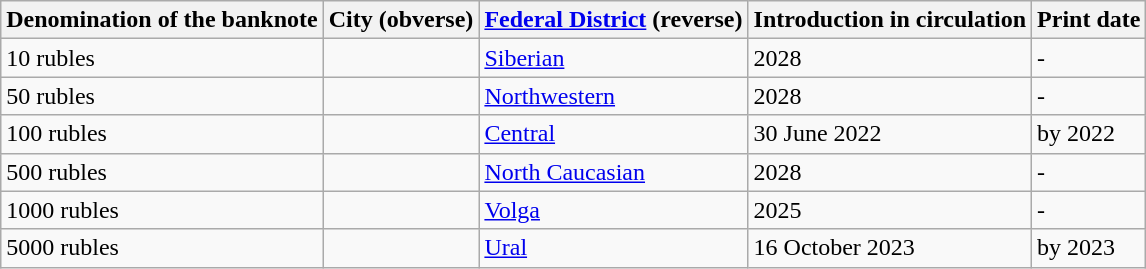<table class="wikitable">
<tr>
<th>Denomination of the banknote</th>
<th>City (obverse)</th>
<th><a href='#'>Federal District</a> (reverse)</th>
<th>Introduction in circulation</th>
<th>Print date</th>
</tr>
<tr>
<td>10 rubles</td>
<td></td>
<td><a href='#'>Siberian</a></td>
<td>2028</td>
<td>-</td>
</tr>
<tr>
<td>50 rubles</td>
<td></td>
<td><a href='#'>Northwestern</a></td>
<td>2028</td>
<td>-</td>
</tr>
<tr>
<td>100 rubles</td>
<td></td>
<td><a href='#'>Central</a></td>
<td>30 June 2022</td>
<td>by 2022</td>
</tr>
<tr>
<td>500 rubles</td>
<td></td>
<td><a href='#'>North Caucasian</a></td>
<td>2028</td>
<td>-</td>
</tr>
<tr>
<td>1000 rubles</td>
<td></td>
<td><a href='#'>Volga</a></td>
<td>2025</td>
<td>-</td>
</tr>
<tr>
<td>5000 rubles</td>
<td></td>
<td><a href='#'>Ural</a></td>
<td>16 October 2023</td>
<td>by 2023</td>
</tr>
</table>
